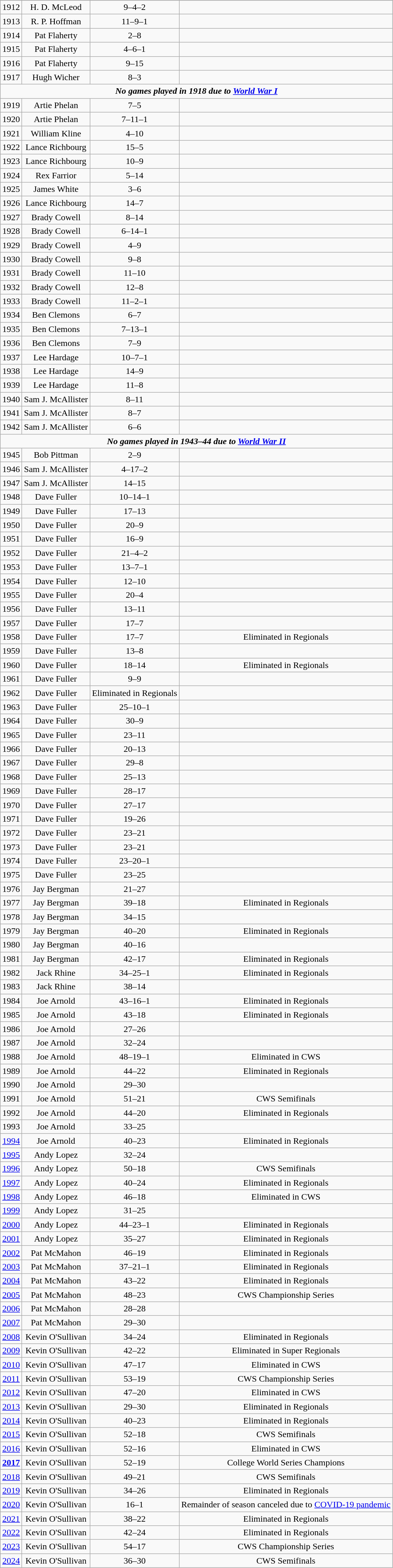<table class="wikitable" style="text-align:center">
<tr>
</tr>
<tr>
<td>1912</td>
<td>H. D. McLeod</td>
<td>9–4–2</td>
<td></td>
</tr>
<tr>
<td>1913</td>
<td>R. P. Hoffman</td>
<td>11–9–1</td>
<td></td>
</tr>
<tr>
<td>1914</td>
<td>Pat Flaherty</td>
<td>2–8</td>
<td></td>
</tr>
<tr>
<td>1915</td>
<td>Pat Flaherty</td>
<td>4–6–1</td>
<td></td>
</tr>
<tr>
<td>1916</td>
<td>Pat Flaherty</td>
<td>9–15</td>
<td></td>
</tr>
<tr>
<td>1917</td>
<td>Hugh Wicher</td>
<td>8–3</td>
<td></td>
</tr>
<tr>
<td colspan=4><strong><em>No games played in 1918 due to <a href='#'>World War I</a></em></strong></td>
</tr>
<tr>
<td>1919</td>
<td>Artie Phelan</td>
<td>7–5</td>
<td></td>
</tr>
<tr>
<td>1920</td>
<td>Artie Phelan</td>
<td>7–11–1</td>
<td></td>
</tr>
<tr>
<td>1921</td>
<td>William Kline</td>
<td>4–10</td>
<td></td>
</tr>
<tr>
<td>1922</td>
<td>Lance Richbourg</td>
<td>15–5</td>
<td></td>
</tr>
<tr>
<td>1923</td>
<td>Lance Richbourg</td>
<td>10–9</td>
<td></td>
</tr>
<tr>
<td>1924</td>
<td>Rex Farrior</td>
<td>5–14</td>
<td></td>
</tr>
<tr>
<td>1925</td>
<td>James White</td>
<td>3–6</td>
<td></td>
</tr>
<tr>
<td>1926</td>
<td>Lance Richbourg</td>
<td>14–7</td>
<td></td>
</tr>
<tr>
<td>1927</td>
<td>Brady Cowell</td>
<td>8–14</td>
<td></td>
</tr>
<tr>
<td>1928</td>
<td>Brady Cowell</td>
<td>6–14–1</td>
<td></td>
</tr>
<tr>
<td>1929</td>
<td>Brady Cowell</td>
<td>4–9</td>
<td></td>
</tr>
<tr>
<td>1930</td>
<td>Brady Cowell</td>
<td>9–8</td>
<td></td>
</tr>
<tr>
<td>1931</td>
<td>Brady Cowell</td>
<td>11–10</td>
<td></td>
</tr>
<tr>
<td>1932</td>
<td>Brady Cowell</td>
<td>12–8</td>
<td></td>
</tr>
<tr>
<td>1933</td>
<td>Brady Cowell</td>
<td>11–2–1</td>
<td></td>
</tr>
<tr>
<td>1934</td>
<td>Ben Clemons</td>
<td>6–7</td>
<td></td>
</tr>
<tr>
<td>1935</td>
<td>Ben Clemons</td>
<td>7–13–1</td>
<td></td>
</tr>
<tr>
<td>1936</td>
<td>Ben Clemons</td>
<td>7–9</td>
<td></td>
</tr>
<tr>
<td>1937</td>
<td>Lee Hardage</td>
<td>10–7–1</td>
<td></td>
</tr>
<tr>
<td>1938</td>
<td>Lee Hardage</td>
<td>14–9</td>
<td></td>
</tr>
<tr>
<td>1939</td>
<td>Lee Hardage</td>
<td>11–8</td>
<td></td>
</tr>
<tr>
<td>1940</td>
<td>Sam J. McAllister</td>
<td>8–11</td>
<td></td>
</tr>
<tr>
<td>1941</td>
<td>Sam J. McAllister</td>
<td>8–7</td>
<td></td>
</tr>
<tr>
<td>1942</td>
<td>Sam J. McAllister</td>
<td>6–6</td>
<td></td>
</tr>
<tr>
<td colspan=4><strong><em>No games played in 1943–44 due to <a href='#'>World War II</a></em></strong></td>
</tr>
<tr>
<td>1945</td>
<td>Bob Pittman</td>
<td>2–9</td>
<td></td>
</tr>
<tr>
<td>1946</td>
<td>Sam J. McAllister</td>
<td>4–17–2</td>
<td></td>
</tr>
<tr>
<td>1947</td>
<td>Sam J. McAllister</td>
<td>14–15</td>
<td></td>
</tr>
<tr>
<td>1948</td>
<td>Dave Fuller</td>
<td>10–14–1</td>
<td></td>
</tr>
<tr>
<td>1949</td>
<td>Dave Fuller</td>
<td>17–13</td>
<td></td>
</tr>
<tr>
<td>1950</td>
<td>Dave Fuller</td>
<td>20–9</td>
<td></td>
</tr>
<tr>
<td>1951</td>
<td>Dave Fuller</td>
<td>16–9</td>
<td></td>
</tr>
<tr>
<td>1952</td>
<td>Dave Fuller</td>
<td>21–4–2</td>
<td></td>
</tr>
<tr>
<td>1953</td>
<td>Dave Fuller</td>
<td>13–7–1</td>
<td></td>
</tr>
<tr>
<td>1954</td>
<td>Dave Fuller</td>
<td>12–10</td>
<td></td>
</tr>
<tr>
<td>1955</td>
<td>Dave Fuller</td>
<td>20–4</td>
<td></td>
</tr>
<tr>
<td>1956</td>
<td>Dave Fuller</td>
<td>13–11</td>
<td></td>
</tr>
<tr>
<td>1957</td>
<td>Dave Fuller</td>
<td>17–7</td>
<td></td>
</tr>
<tr>
<td>1958</td>
<td>Dave Fuller</td>
<td>17–7</td>
<td>Eliminated in Regionals</td>
</tr>
<tr>
<td>1959</td>
<td>Dave Fuller</td>
<td>13–8</td>
<td></td>
</tr>
<tr>
<td>1960</td>
<td>Dave Fuller</td>
<td>18–14</td>
<td>Eliminated in Regionals</td>
</tr>
<tr>
<td>1961</td>
<td>Dave Fuller</td>
<td>9–9</td>
<td></td>
</tr>
<tr>
<td>1962</td>
<td>Dave Fuller</td>
<td>Eliminated in Regionals</td>
<td></td>
</tr>
<tr>
<td>1963</td>
<td>Dave Fuller</td>
<td>25–10–1</td>
<td></td>
</tr>
<tr>
<td>1964</td>
<td>Dave Fuller</td>
<td>30–9</td>
<td></td>
</tr>
<tr>
<td>1965</td>
<td>Dave Fuller</td>
<td>23–11</td>
<td></td>
</tr>
<tr>
<td>1966</td>
<td>Dave Fuller</td>
<td>20–13</td>
<td></td>
</tr>
<tr>
<td>1967</td>
<td>Dave Fuller</td>
<td>29–8</td>
<td></td>
</tr>
<tr>
<td>1968</td>
<td>Dave Fuller</td>
<td>25–13</td>
<td></td>
</tr>
<tr>
<td>1969</td>
<td>Dave Fuller</td>
<td>28–17</td>
<td></td>
</tr>
<tr>
<td>1970</td>
<td>Dave Fuller</td>
<td>27–17</td>
<td></td>
</tr>
<tr>
<td>1971</td>
<td>Dave Fuller</td>
<td>19–26</td>
<td></td>
</tr>
<tr>
<td>1972</td>
<td>Dave Fuller</td>
<td>23–21</td>
<td></td>
</tr>
<tr>
<td>1973</td>
<td>Dave Fuller</td>
<td>23–21</td>
<td></td>
</tr>
<tr>
<td>1974</td>
<td>Dave Fuller</td>
<td>23–20–1</td>
<td></td>
</tr>
<tr>
<td>1975</td>
<td>Dave Fuller</td>
<td>23–25</td>
<td></td>
</tr>
<tr>
<td>1976</td>
<td>Jay Bergman</td>
<td>21–27</td>
<td></td>
</tr>
<tr>
<td>1977</td>
<td>Jay Bergman</td>
<td>39–18</td>
<td>Eliminated in Regionals</td>
</tr>
<tr>
<td>1978</td>
<td>Jay Bergman</td>
<td>34–15</td>
<td></td>
</tr>
<tr>
<td>1979</td>
<td>Jay Bergman</td>
<td>40–20</td>
<td>Eliminated in Regionals</td>
</tr>
<tr>
<td>1980</td>
<td>Jay Bergman</td>
<td>40–16</td>
<td></td>
</tr>
<tr>
<td>1981</td>
<td>Jay Bergman</td>
<td>42–17</td>
<td>Eliminated in Regionals</td>
</tr>
<tr>
<td>1982</td>
<td>Jack Rhine</td>
<td>34–25–1</td>
<td>Eliminated in Regionals</td>
</tr>
<tr>
<td>1983</td>
<td>Jack Rhine</td>
<td>38–14</td>
<td></td>
</tr>
<tr>
<td>1984</td>
<td>Joe Arnold</td>
<td>43–16–1</td>
<td>Eliminated in Regionals</td>
</tr>
<tr>
<td>1985</td>
<td>Joe Arnold</td>
<td>43–18</td>
<td>Eliminated in Regionals</td>
</tr>
<tr>
<td>1986</td>
<td>Joe Arnold</td>
<td>27–26</td>
<td></td>
</tr>
<tr>
<td>1987</td>
<td>Joe Arnold</td>
<td>32–24</td>
<td></td>
</tr>
<tr>
<td>1988</td>
<td>Joe Arnold</td>
<td>48–19–1</td>
<td>Eliminated in CWS</td>
</tr>
<tr>
<td>1989</td>
<td>Joe Arnold</td>
<td>44–22</td>
<td>Eliminated in Regionals</td>
</tr>
<tr>
<td>1990</td>
<td>Joe Arnold</td>
<td>29–30</td>
<td></td>
</tr>
<tr>
<td>1991</td>
<td>Joe Arnold</td>
<td>51–21</td>
<td>CWS Semifinals</td>
</tr>
<tr>
<td>1992</td>
<td>Joe Arnold</td>
<td>44–20</td>
<td>Eliminated in Regionals</td>
</tr>
<tr>
<td>1993</td>
<td>Joe Arnold</td>
<td>33–25</td>
<td></td>
</tr>
<tr>
<td><a href='#'>1994</a></td>
<td>Joe Arnold</td>
<td>40–23</td>
<td>Eliminated in Regionals</td>
</tr>
<tr>
<td><a href='#'>1995</a></td>
<td>Andy Lopez</td>
<td>32–24</td>
<td></td>
</tr>
<tr>
<td><a href='#'>1996</a></td>
<td>Andy Lopez</td>
<td>50–18</td>
<td>CWS Semifinals</td>
</tr>
<tr>
<td><a href='#'>1997</a></td>
<td>Andy Lopez</td>
<td>40–24</td>
<td>Eliminated in Regionals</td>
</tr>
<tr>
<td><a href='#'>1998</a></td>
<td>Andy Lopez</td>
<td>46–18</td>
<td>Eliminated in CWS</td>
</tr>
<tr>
<td><a href='#'>1999</a></td>
<td>Andy Lopez</td>
<td>31–25</td>
<td></td>
</tr>
<tr>
<td><a href='#'>2000</a></td>
<td>Andy Lopez</td>
<td>44–23–1</td>
<td>Eliminated in Regionals</td>
</tr>
<tr>
<td><a href='#'>2001</a></td>
<td>Andy Lopez</td>
<td>35–27</td>
<td>Eliminated in Regionals</td>
</tr>
<tr>
<td><a href='#'>2002</a></td>
<td>Pat McMahon</td>
<td>46–19</td>
<td>Eliminated in Regionals</td>
</tr>
<tr>
<td><a href='#'>2003</a></td>
<td>Pat McMahon</td>
<td>37–21–1</td>
<td>Eliminated in Regionals</td>
</tr>
<tr>
<td><a href='#'>2004</a></td>
<td>Pat McMahon</td>
<td>43–22</td>
<td>Eliminated in Regionals</td>
</tr>
<tr>
<td><a href='#'>2005</a></td>
<td>Pat McMahon</td>
<td>48–23</td>
<td>CWS Championship Series</td>
</tr>
<tr>
<td><a href='#'>2006</a></td>
<td>Pat McMahon</td>
<td>28–28</td>
<td></td>
</tr>
<tr>
<td><a href='#'>2007</a></td>
<td>Pat McMahon</td>
<td>29–30</td>
<td></td>
</tr>
<tr>
<td><a href='#'>2008</a></td>
<td>Kevin O'Sullivan</td>
<td>34–24</td>
<td>Eliminated in Regionals</td>
</tr>
<tr>
<td><a href='#'>2009</a></td>
<td>Kevin O'Sullivan</td>
<td>42–22</td>
<td>Eliminated in Super Regionals</td>
</tr>
<tr>
<td><a href='#'>2010</a></td>
<td>Kevin O'Sullivan</td>
<td>47–17</td>
<td>Eliminated in CWS</td>
</tr>
<tr>
<td><a href='#'>2011</a></td>
<td>Kevin O'Sullivan</td>
<td>53–19</td>
<td>CWS Championship Series</td>
</tr>
<tr>
<td><a href='#'>2012</a></td>
<td>Kevin O'Sullivan</td>
<td>47–20</td>
<td>Eliminated in CWS</td>
</tr>
<tr>
<td><a href='#'>2013</a></td>
<td>Kevin O'Sullivan</td>
<td>29–30</td>
<td>Eliminated in Regionals</td>
</tr>
<tr>
<td><a href='#'>2014</a></td>
<td>Kevin O'Sullivan</td>
<td>40–23</td>
<td>Eliminated in Regionals</td>
</tr>
<tr>
<td><a href='#'>2015</a></td>
<td>Kevin O'Sullivan</td>
<td>52–18</td>
<td>CWS Semifinals</td>
</tr>
<tr>
<td><a href='#'>2016</a></td>
<td>Kevin O'Sullivan</td>
<td>52–16</td>
<td>Eliminated in CWS</td>
</tr>
<tr>
<td><strong><a href='#'>2017</a></strong></td>
<td>Kevin O'Sullivan</td>
<td>52–19</td>
<td>College World Series Champions</td>
</tr>
<tr>
<td><a href='#'>2018</a></td>
<td>Kevin O'Sullivan</td>
<td>49–21</td>
<td>CWS Semifinals</td>
</tr>
<tr>
<td><a href='#'>2019</a></td>
<td>Kevin O'Sullivan</td>
<td>34–26</td>
<td>Eliminated in Regionals</td>
</tr>
<tr>
<td><a href='#'>2020</a></td>
<td>Kevin O'Sullivan</td>
<td>16–1</td>
<td>Remainder of season canceled due to <a href='#'>COVID-19 pandemic</a></td>
</tr>
<tr>
<td><a href='#'>2021</a></td>
<td>Kevin O'Sullivan</td>
<td>38–22</td>
<td>Eliminated in Regionals</td>
</tr>
<tr>
<td><a href='#'>2022</a></td>
<td>Kevin O'Sullivan</td>
<td>42–24</td>
<td>Eliminated in Regionals</td>
</tr>
<tr>
<td><a href='#'>2023</a></td>
<td>Kevin O'Sullivan</td>
<td>54–17</td>
<td>CWS Championship Series</td>
</tr>
<tr>
<td><a href='#'>2024</a></td>
<td>Kevin O'Sullivan</td>
<td>36–30</td>
<td>CWS Semifinals</td>
</tr>
</table>
